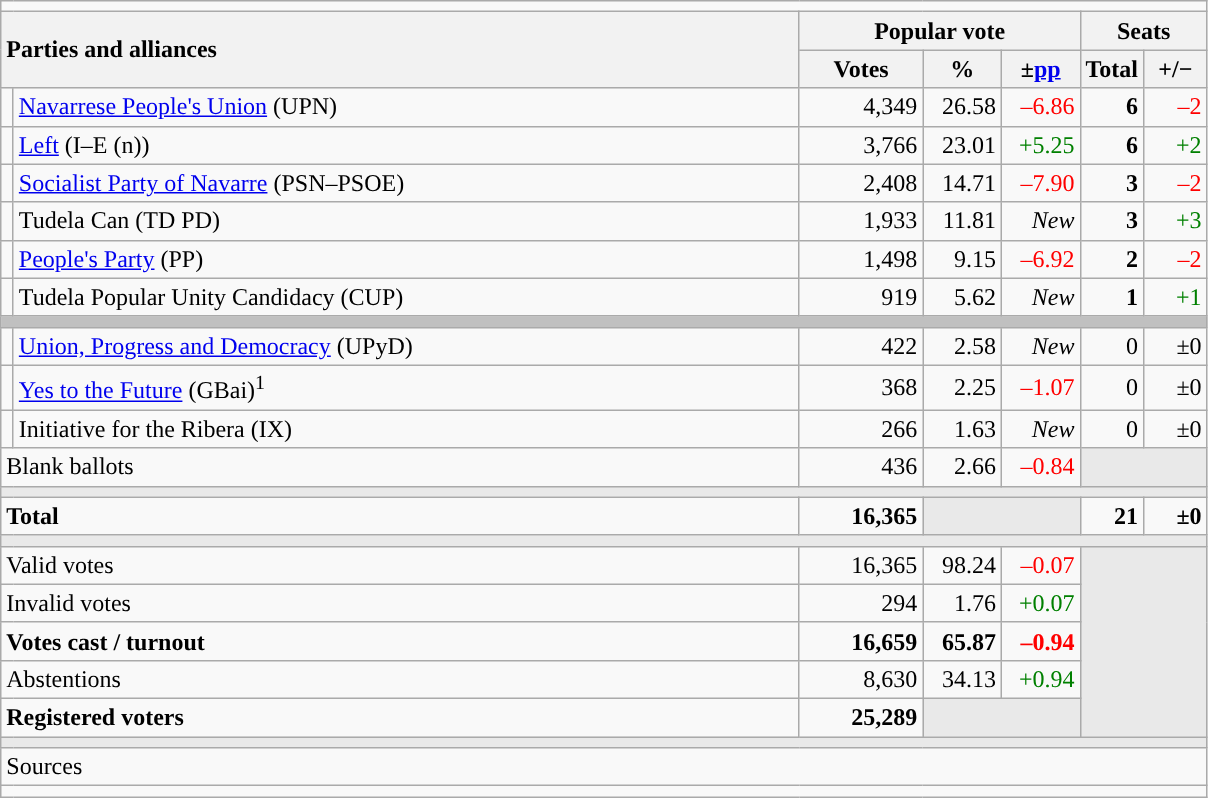<table class="wikitable" style="text-align:right;">
<tr>
<td colspan="7"></td>
</tr>
<tr>
<th style="text-align:left;" rowspan="2" colspan="2" width="525">Parties and alliances</th>
<th colspan="3">Popular vote</th>
<th colspan="2">Seats</th>
</tr>
<tr>
<th width="75">Votes</th>
<th width="45">%</th>
<th width="45">±<a href='#'>pp</a></th>
<th width="35">Total</th>
<th width="35">+/−</th>
</tr>
<tr>
<td width="1" style="color:inherit;background:"></td>
<td align="left"><a href='#'>Navarrese People's Union</a> (UPN)</td>
<td>4,349</td>
<td>26.58</td>
<td style="color:red;">–6.86</td>
<td><strong>6</strong></td>
<td style="color:red;">–2</td>
</tr>
<tr>
<td style="color:inherit;background:"></td>
<td align="left"><a href='#'>Left</a> (I–E (n))</td>
<td>3,766</td>
<td>23.01</td>
<td style="color:green;">+5.25</td>
<td><strong>6</strong></td>
<td style="color:green;">+2</td>
</tr>
<tr>
<td style="color:inherit;background:"></td>
<td align="left"><a href='#'>Socialist Party of Navarre</a> (PSN–PSOE)</td>
<td>2,408</td>
<td>14.71</td>
<td style="color:red;">–7.90</td>
<td><strong>3</strong></td>
<td style="color:red;">–2</td>
</tr>
<tr>
<td style="color:inherit;background:"></td>
<td align="left">Tudela Can (TD PD)</td>
<td>1,933</td>
<td>11.81</td>
<td><em>New</em></td>
<td><strong>3</strong></td>
<td style="color:green;">+3</td>
</tr>
<tr>
<td style="color:inherit;background:"></td>
<td align="left"><a href='#'>People's Party</a> (PP)</td>
<td>1,498</td>
<td>9.15</td>
<td style="color:red;">–6.92</td>
<td><strong>2</strong></td>
<td style="color:red;">–2</td>
</tr>
<tr>
<td style="color:inherit;background:"></td>
<td align="left">Tudela Popular Unity Candidacy (CUP)</td>
<td>919</td>
<td>5.62</td>
<td><em>New</em></td>
<td><strong>1</strong></td>
<td style="color:green;">+1</td>
</tr>
<tr>
<td colspan="7" bgcolor="#C0C0C0"></td>
</tr>
<tr>
<td style="color:inherit;background:"></td>
<td align="left"><a href='#'>Union, Progress and Democracy</a> (UPyD)</td>
<td>422</td>
<td>2.58</td>
<td><em>New</em></td>
<td>0</td>
<td>±0</td>
</tr>
<tr>
<td style="color:inherit;background:"></td>
<td align="left"><a href='#'>Yes to the Future</a> (GBai)<sup>1</sup></td>
<td>368</td>
<td>2.25</td>
<td style="color:red;">–1.07</td>
<td>0</td>
<td>±0</td>
</tr>
<tr>
<td style="color:inherit;background:"></td>
<td align="left">Initiative for the Ribera (IX)</td>
<td>266</td>
<td>1.63</td>
<td><em>New</em></td>
<td>0</td>
<td>±0</td>
</tr>
<tr>
<td align="left" colspan="2">Blank ballots</td>
<td>436</td>
<td>2.66</td>
<td style="color:red;">–0.84</td>
<td bgcolor="#E9E9E9" colspan="2"></td>
</tr>
<tr>
<td colspan="7" bgcolor="#E9E9E9"></td>
</tr>
<tr style="font-weight:bold;">
<td align="left" colspan="2">Total</td>
<td>16,365</td>
<td bgcolor="#E9E9E9" colspan="2"></td>
<td>21</td>
<td>±0</td>
</tr>
<tr>
<td colspan="7" bgcolor="#E9E9E9"></td>
</tr>
<tr>
<td align="left" colspan="2">Valid votes</td>
<td>16,365</td>
<td>98.24</td>
<td style="color:red;">–0.07</td>
<td bgcolor="#E9E9E9" colspan="2" rowspan="5"></td>
</tr>
<tr>
<td align="left" colspan="2">Invalid votes</td>
<td>294</td>
<td>1.76</td>
<td style="color:green;">+0.07</td>
</tr>
<tr style="font-weight:bold;">
<td align="left" colspan="2">Votes cast / turnout</td>
<td>16,659</td>
<td>65.87</td>
<td style="color:red;">–0.94</td>
</tr>
<tr>
<td align="left" colspan="2">Abstentions</td>
<td>8,630</td>
<td>34.13</td>
<td style="color:green;">+0.94</td>
</tr>
<tr style="font-weight:bold;">
<td align="left" colspan="2">Registered voters</td>
<td>25,289</td>
<td bgcolor="#E9E9E9" colspan="2"></td>
</tr>
<tr>
<td colspan="7" bgcolor="#E9E9E9"></td>
</tr>
<tr>
<td align="left" colspan="7">Sources</td>
</tr>
<tr>
<td colspan="7" style="text-align:left; max-width:790px;"></td>
</tr>
</table>
